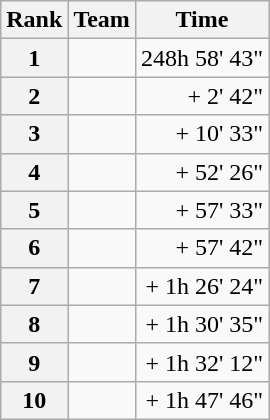<table class="wikitable">
<tr>
<th scope="col">Rank</th>
<th scope="col">Team</th>
<th scope="col">Time</th>
</tr>
<tr>
<th scope="row">1</th>
<td></td>
<td style="text-align:right;">248h 58' 43"</td>
</tr>
<tr>
<th scope="row">2</th>
<td></td>
<td style="text-align:right;">+ 2' 42"</td>
</tr>
<tr>
<th scope="row">3</th>
<td></td>
<td style="text-align:right;">+ 10' 33"</td>
</tr>
<tr>
<th scope="row">4</th>
<td></td>
<td style="text-align:right;">+ 52' 26"</td>
</tr>
<tr>
<th scope="row">5</th>
<td></td>
<td style="text-align:right;">+ 57' 33"</td>
</tr>
<tr>
<th scope="row">6</th>
<td></td>
<td style="text-align:right;">+ 57' 42"</td>
</tr>
<tr>
<th scope="row">7</th>
<td></td>
<td style="text-align:right;">+ 1h 26' 24"</td>
</tr>
<tr>
<th scope="row">8</th>
<td></td>
<td style="text-align:right;">+ 1h 30' 35"</td>
</tr>
<tr>
<th scope="row">9</th>
<td></td>
<td style="text-align:right;">+ 1h 32' 12"</td>
</tr>
<tr>
<th scope="row">10</th>
<td></td>
<td style="text-align:right;">+ 1h 47' 46"</td>
</tr>
</table>
